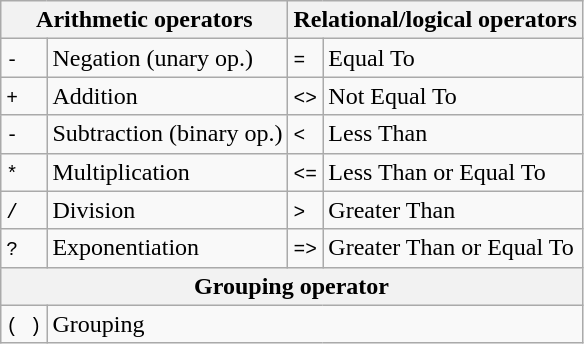<table class="wikitable">
<tr>
<th colspan="2">Arithmetic operators</th>
<th colspan="2">Relational/logical operators</th>
</tr>
<tr>
<td style="vertical-align: top"><code>-</code></td>
<td style="vertical-align: top">Negation (unary op.)</td>
<td style="vertical-align: top"><code>=</code></td>
<td style="vertical-align: top">Equal To</td>
</tr>
<tr>
<td style="vertical-align: top"><code>+</code></td>
<td style="vertical-align: top">Addition</td>
<td style="vertical-align: top"><code><></code></td>
<td style="vertical-align: top">Not Equal To</td>
</tr>
<tr>
<td style="vertical-align: top"><code>-</code></td>
<td style="vertical-align: top">Subtraction (binary op.)</td>
<td style="vertical-align: top"><code><</code></td>
<td style="vertical-align: top">Less Than</td>
</tr>
<tr>
<td style="vertical-align: top"><code>*</code></td>
<td style="vertical-align: top">Multiplication</td>
<td style="vertical-align: top"><code><=</code></td>
<td style="vertical-align: top">Less Than or Equal To</td>
</tr>
<tr>
<td style="vertical-align: top"><code>/</code></td>
<td style="vertical-align: top">Division</td>
<td style="vertical-align: top"><code>></code></td>
<td style="vertical-align: top">Greater Than</td>
</tr>
<tr>
<td style="vertical-align: top"><code>?</code></td>
<td style="vertical-align: top">Exponentiation</td>
<td style="vertical-align: top"><code>=></code></td>
<td style="vertical-align: top">Greater Than or Equal To</td>
</tr>
<tr>
<th colspan="4">Grouping operator</th>
</tr>
<tr>
<td style="vertical-align: top"><code>( )</code></td>
<td colspan="3" style="vertical-align: top">Grouping</td>
</tr>
</table>
